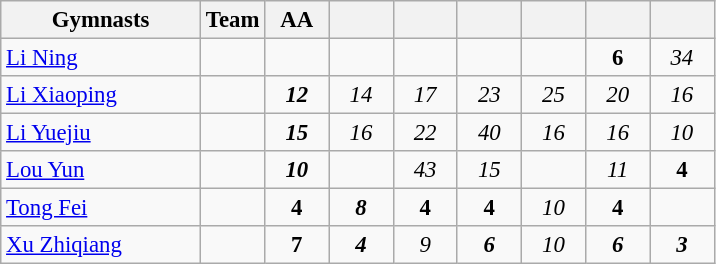<table class="wikitable sortable collapsible autocollapse plainrowheaders" style="text-align:center; font-size:95%;">
<tr>
<th width=28% class=unsortable>Gymnasts</th>
<th width=9% class=unsortable>Team</th>
<th width=9% class=unsortable>AA</th>
<th width=9% class=unsortable></th>
<th width=9% class=unsortable></th>
<th width=9% class=unsortable></th>
<th width=9% class=unsortable></th>
<th width=9% class=unsortable></th>
<th width=9% class=unsortable></th>
</tr>
<tr>
<td align=left><a href='#'>Li Ning</a></td>
<td></td>
<td></td>
<td></td>
<td></td>
<td></td>
<td></td>
<td><strong>6</strong></td>
<td><em>34</em></td>
</tr>
<tr>
<td align=left><a href='#'>Li Xiaoping</a></td>
<td></td>
<td><strong><em>12</em></strong></td>
<td><em>14</em></td>
<td><em>17</em></td>
<td><em>23</em></td>
<td><em>25</em></td>
<td><em>20</em></td>
<td><em>16</em></td>
</tr>
<tr>
<td align=left><a href='#'>Li Yuejiu</a></td>
<td></td>
<td><strong><em>15</em></strong></td>
<td><em>16</em></td>
<td><em>22</em></td>
<td><em>40</em></td>
<td><em>16</em></td>
<td><em>16</em></td>
<td><em>10</em></td>
</tr>
<tr>
<td align=left><a href='#'>Lou Yun</a></td>
<td></td>
<td><strong><em>10</em></strong></td>
<td></td>
<td><em>43</em></td>
<td><em>15</em></td>
<td></td>
<td><em>11</em></td>
<td><strong>4</strong></td>
</tr>
<tr>
<td align=left><a href='#'>Tong Fei</a></td>
<td></td>
<td><strong>4</strong></td>
<td><strong><em>8</em></strong></td>
<td><strong>4</strong></td>
<td><strong>4</strong></td>
<td><em>10</em></td>
<td><strong>4</strong></td>
<td></td>
</tr>
<tr>
<td align=left><a href='#'>Xu Zhiqiang</a></td>
<td></td>
<td><strong>7</strong></td>
<td><strong><em>4</em></strong></td>
<td><em>9</em></td>
<td><strong><em>6</em></strong></td>
<td><em>10</em></td>
<td><strong><em>6</em></strong></td>
<td><strong><em>3</em></strong></td>
</tr>
</table>
